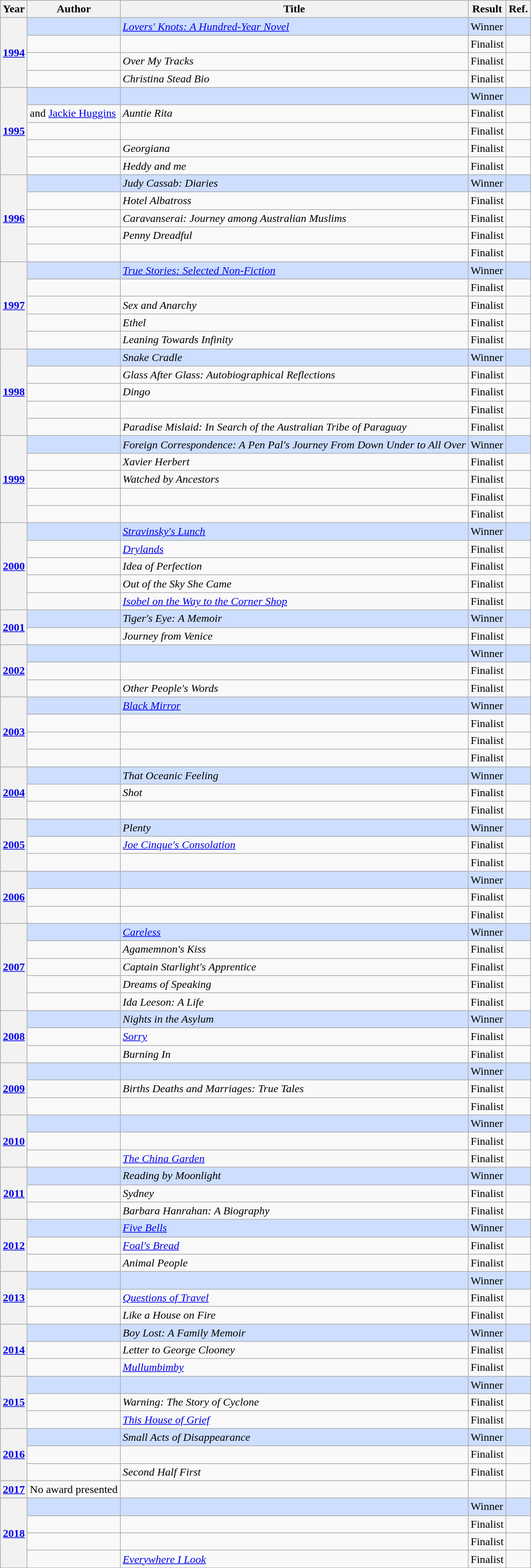<table class="wikitable">
<tr>
<th>Year</th>
<th>Author</th>
<th>Title</th>
<th>Result</th>
<th>Ref.</th>
</tr>
<tr style=background:#cddeff>
<th rowspan="4"><a href='#'>1994</a></th>
<td></td>
<td><em><a href='#'>Lovers' Knots: A Hundred-Year Novel</a></em></td>
<td>Winner</td>
<td></td>
</tr>
<tr>
<td></td>
<td><em></em></td>
<td>Finalist</td>
<td></td>
</tr>
<tr>
<td></td>
<td><em>Over My Tracks</em></td>
<td>Finalist</td>
<td></td>
</tr>
<tr>
<td></td>
<td><em>Christina Stead Bio</em></td>
<td>Finalist</td>
<td></td>
</tr>
<tr style="background:#cddeff">
<th rowspan="5"><a href='#'>1995</a></th>
<td></td>
<td><em></em></td>
<td>Winner</td>
<td></td>
</tr>
<tr>
<td> and <a href='#'>Jackie Huggins</a></td>
<td><em>Auntie Rita</em></td>
<td>Finalist</td>
<td></td>
</tr>
<tr>
<td></td>
<td><em></em></td>
<td>Finalist</td>
<td></td>
</tr>
<tr>
<td></td>
<td><em>Georgiana</em></td>
<td>Finalist</td>
<td></td>
</tr>
<tr>
<td></td>
<td><em>Heddy and me</em></td>
<td>Finalist</td>
<td></td>
</tr>
<tr style="background:#cddeff">
<th rowspan="5"><a href='#'>1996</a></th>
<td></td>
<td><em>Judy Cassab: Diaries</em></td>
<td>Winner</td>
<td></td>
</tr>
<tr>
<td></td>
<td><em>Hotel Albatross</em></td>
<td>Finalist</td>
<td></td>
</tr>
<tr>
<td></td>
<td><em>Caravanserai: Journey among Australian Muslims</em></td>
<td>Finalist</td>
<td></td>
</tr>
<tr>
<td></td>
<td><em>Penny Dreadful</em></td>
<td>Finalist</td>
<td></td>
</tr>
<tr>
<td></td>
<td><em></em></td>
<td>Finalist</td>
<td></td>
</tr>
<tr style="background:#cddeff">
<th rowspan="5"><a href='#'>1997</a></th>
<td></td>
<td><em><a href='#'>True Stories: Selected Non-Fiction</a></em></td>
<td>Winner</td>
<td></td>
</tr>
<tr>
<td></td>
<td><em></em></td>
<td>Finalist</td>
<td></td>
</tr>
<tr>
<td></td>
<td><em>Sex and Anarchy</em></td>
<td>Finalist</td>
<td></td>
</tr>
<tr>
<td></td>
<td><em>Ethel</em></td>
<td>Finalist</td>
<td></td>
</tr>
<tr>
<td></td>
<td><em>Leaning Towards Infinity</em></td>
<td>Finalist</td>
<td></td>
</tr>
<tr style="background:#cddeff">
<th rowspan="5"><a href='#'>1998</a></th>
<td></td>
<td><em>Snake Cradle</em></td>
<td>Winner</td>
<td></td>
</tr>
<tr>
<td></td>
<td><em>Glass After Glass: Autobiographical Reflections</em></td>
<td>Finalist</td>
<td></td>
</tr>
<tr>
<td></td>
<td><em>Dingo</em></td>
<td>Finalist</td>
<td></td>
</tr>
<tr>
<td></td>
<td></td>
<td>Finalist</td>
<td></td>
</tr>
<tr>
<td></td>
<td><em>Paradise Mislaid: In Search of the Australian Tribe of Paraguay</em></td>
<td>Finalist</td>
<td></td>
</tr>
<tr style="background:#cddeff">
<th rowspan="5"><a href='#'>1999</a></th>
<td></td>
<td><em>Foreign Correspondence: A Pen Pal's Journey From Down Under to All Over</em></td>
<td>Winner</td>
<td></td>
</tr>
<tr>
<td></td>
<td><em>Xavier Herbert</em></td>
<td>Finalist</td>
<td></td>
</tr>
<tr>
<td></td>
<td><em>Watched by Ancestors</em></td>
<td>Finalist</td>
<td></td>
</tr>
<tr>
<td></td>
<td><em></em></td>
<td>Finalist</td>
<td></td>
</tr>
<tr>
<td></td>
<td></td>
<td>Finalist</td>
<td></td>
</tr>
<tr style="background:#cddeff">
<th rowspan="5"><a href='#'>2000</a></th>
<td></td>
<td><em><a href='#'>Stravinsky's Lunch</a></em></td>
<td>Winner</td>
<td></td>
</tr>
<tr>
<td></td>
<td><em><a href='#'>Drylands</a></em></td>
<td>Finalist</td>
<td></td>
</tr>
<tr>
<td></td>
<td><em>Idea of Perfection</em></td>
<td>Finalist</td>
<td></td>
</tr>
<tr>
<td></td>
<td><em>Out of the Sky She Came</em></td>
<td>Finalist</td>
<td></td>
</tr>
<tr>
<td></td>
<td><em><a href='#'>Isobel on the Way to the Corner Shop</a></em></td>
<td>Finalist</td>
<td></td>
</tr>
<tr style="background:#cddeff">
<th rowspan="2"><a href='#'>2001</a></th>
<td></td>
<td><em>Tiger's Eye: A Memoir</em></td>
<td>Winner</td>
<td></td>
</tr>
<tr>
<td></td>
<td><em>Journey from Venice</em></td>
<td>Finalist</td>
<td></td>
</tr>
<tr style="background:#cddeff">
<th rowspan="3"><a href='#'>2002</a></th>
<td></td>
<td><em></em></td>
<td>Winner</td>
<td></td>
</tr>
<tr>
<td></td>
<td><em></em></td>
<td>Finalist</td>
<td></td>
</tr>
<tr>
<td></td>
<td><em>Other People's Words</em></td>
<td>Finalist</td>
<td></td>
</tr>
<tr style="background:#cddeff">
<th rowspan="4"><a href='#'>2003</a></th>
<td></td>
<td><em><a href='#'>Black Mirror</a></em></td>
<td>Winner</td>
<td></td>
</tr>
<tr>
<td></td>
<td><em></em></td>
<td>Finalist</td>
<td></td>
</tr>
<tr>
<td></td>
<td><em></em></td>
<td>Finalist</td>
<td></td>
</tr>
<tr>
<td></td>
<td><em></em></td>
<td>Finalist</td>
<td></td>
</tr>
<tr style="background:#cddeff">
<th rowspan="3"><a href='#'>2004</a></th>
<td></td>
<td><em>That Oceanic Feeling</em></td>
<td>Winner</td>
<td></td>
</tr>
<tr>
<td></td>
<td><em>Shot</em></td>
<td>Finalist</td>
<td></td>
</tr>
<tr>
<td></td>
<td><em></em></td>
<td>Finalist</td>
<td></td>
</tr>
<tr style="background:#cddeff">
<th rowspan="3"><a href='#'>2005</a></th>
<td></td>
<td><em>Plenty</em></td>
<td>Winner</td>
<td></td>
</tr>
<tr>
<td></td>
<td><em><a href='#'>Joe Cinque's Consolation</a></em></td>
<td>Finalist</td>
<td></td>
</tr>
<tr>
<td></td>
<td><em></em></td>
<td>Finalist</td>
<td></td>
</tr>
<tr style="background:#cddeff">
<th rowspan="3"><a href='#'>2006</a></th>
<td></td>
<td><em></em></td>
<td>Winner</td>
<td></td>
</tr>
<tr>
<td></td>
<td><em></em></td>
<td>Finalist</td>
<td></td>
</tr>
<tr>
<td></td>
<td><em></em></td>
<td>Finalist</td>
<td></td>
</tr>
<tr style="background:#cddeff">
<th rowspan="5"><a href='#'>2007</a></th>
<td></td>
<td><em><a href='#'>Careless</a></em></td>
<td>Winner</td>
<td></td>
</tr>
<tr>
<td></td>
<td><em>Agamemnon's Kiss</em></td>
<td>Finalist</td>
<td></td>
</tr>
<tr>
<td></td>
<td><em>Captain Starlight's Apprentice</em></td>
<td>Finalist</td>
<td></td>
</tr>
<tr>
<td></td>
<td><em>Dreams of Speaking</em></td>
<td>Finalist</td>
<td></td>
</tr>
<tr>
<td></td>
<td><em>Ida Leeson: A Life</em></td>
<td>Finalist</td>
<td></td>
</tr>
<tr style="background:#cddeff">
<th rowspan="3"><a href='#'>2008</a></th>
<td></td>
<td><em>Nights in the Asylum</em></td>
<td>Winner</td>
<td></td>
</tr>
<tr>
<td></td>
<td><em><a href='#'>Sorry</a></em></td>
<td>Finalist</td>
<td></td>
</tr>
<tr>
<td></td>
<td><em>Burning In</em></td>
<td>Finalist</td>
<td></td>
</tr>
<tr style="background:#cddeff">
<th rowspan="3"><a href='#'>2009</a></th>
<td></td>
<td><em></em></td>
<td>Winner</td>
<td></td>
</tr>
<tr>
<td></td>
<td><em>Births Deaths and Marriages: True Tales</em></td>
<td>Finalist</td>
<td></td>
</tr>
<tr>
<td></td>
<td><em></em></td>
<td>Finalist</td>
<td></td>
</tr>
<tr style="background:#cddeff">
<th rowspan="3"><a href='#'>2010</a></th>
<td></td>
<td><em></em></td>
<td>Winner</td>
<td></td>
</tr>
<tr>
<td></td>
<td><em></em></td>
<td>Finalist</td>
<td></td>
</tr>
<tr>
<td></td>
<td><em><a href='#'>The China Garden</a></em></td>
<td>Finalist</td>
<td></td>
</tr>
<tr style="background:#cddeff">
<th rowspan="3"><a href='#'>2011</a></th>
<td></td>
<td><em>Reading by Moonlight</em></td>
<td>Winner</td>
<td></td>
</tr>
<tr>
<td></td>
<td><em>Sydney</em></td>
<td>Finalist</td>
<td></td>
</tr>
<tr>
<td></td>
<td><em>Barbara Hanrahan: A Biography</em></td>
<td>Finalist</td>
<td></td>
</tr>
<tr style="background:#cddeff">
<th rowspan="3"><a href='#'>2012</a></th>
<td></td>
<td><em><a href='#'>Five Bells</a></em></td>
<td>Winner</td>
<td></td>
</tr>
<tr>
<td></td>
<td><em><a href='#'>Foal's Bread</a></em></td>
<td>Finalist</td>
<td></td>
</tr>
<tr>
<td></td>
<td><em>Animal People</em></td>
<td>Finalist</td>
<td></td>
</tr>
<tr style="background:#cddeff">
<th rowspan="3"><a href='#'>2013</a></th>
<td></td>
<td><em></em></td>
<td>Winner</td>
<td></td>
</tr>
<tr>
<td></td>
<td><em><a href='#'>Questions of Travel</a></em></td>
<td>Finalist</td>
<td></td>
</tr>
<tr>
<td></td>
<td><em>Like a House on Fire</em></td>
<td>Finalist</td>
<td></td>
</tr>
<tr style="background:#cddeff">
<th rowspan="3"><a href='#'>2014</a></th>
<td></td>
<td><em>Boy Lost: A Family Memoir</em></td>
<td>Winner</td>
<td></td>
</tr>
<tr>
<td></td>
<td><em>Letter to George Clooney</em></td>
<td>Finalist</td>
<td></td>
</tr>
<tr>
<td></td>
<td><em><a href='#'>Mullumbimby</a></em></td>
<td>Finalist</td>
<td></td>
</tr>
<tr style="background:#cddeff">
<th rowspan="3"><a href='#'>2015</a></th>
<td></td>
<td><em></em></td>
<td>Winner</td>
<td></td>
</tr>
<tr>
<td></td>
<td><em>Warning: The Story of Cyclone</em></td>
<td>Finalist</td>
<td></td>
</tr>
<tr>
<td></td>
<td><em><a href='#'>This House of Grief</a></em></td>
<td>Finalist</td>
<td></td>
</tr>
<tr style="background:#cddeff">
<th rowspan="3"><a href='#'>2016</a></th>
<td></td>
<td><em>Small Acts of Disappearance</em></td>
<td>Winner</td>
<td></td>
</tr>
<tr>
<td></td>
<td><em></em></td>
<td>Finalist</td>
<td></td>
</tr>
<tr>
<td></td>
<td><em>Second Half First</em></td>
<td>Finalist</td>
<td></td>
</tr>
<tr>
<th><a href='#'>2017</a></th>
<td>No award presented</td>
<td></td>
<td></td>
<td></td>
</tr>
<tr style="background:#cddeff">
<th rowspan="4"><a href='#'>2018</a></th>
<td></td>
<td><em></em></td>
<td>Winner</td>
<td></td>
</tr>
<tr>
<td></td>
<td><em></em></td>
<td>Finalist</td>
<td></td>
</tr>
<tr>
<td></td>
<td><em></em></td>
<td>Finalist</td>
<td></td>
</tr>
<tr>
<td></td>
<td><em><a href='#'>Everywhere I Look</a></em></td>
<td>Finalist</td>
<td></td>
</tr>
</table>
